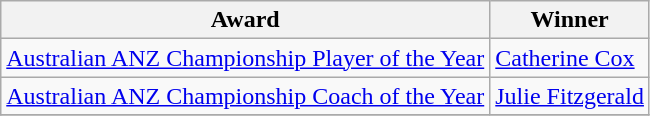<table class="wikitable collapsible">
<tr>
<th>Award</th>
<th>Winner</th>
</tr>
<tr>
<td><a href='#'>Australian ANZ Championship Player of the Year</a></td>
<td><a href='#'>Catherine Cox</a></td>
</tr>
<tr>
<td><a href='#'>Australian ANZ Championship Coach of the Year</a></td>
<td><a href='#'>Julie Fitzgerald</a></td>
</tr>
<tr>
</tr>
</table>
